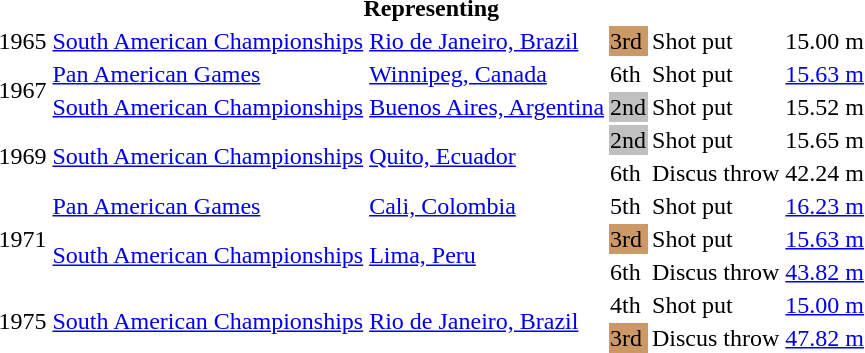<table>
<tr>
<th colspan=6>Representing </th>
</tr>
<tr>
<td>1965</td>
<td><a href='#'>South American Championships</a></td>
<td><a href='#'>Rio de Janeiro, Brazil</a></td>
<td bgcolor=cc9966>3rd</td>
<td>Shot put</td>
<td>15.00 m</td>
</tr>
<tr>
<td rowspan=2>1967</td>
<td><a href='#'>Pan American Games</a></td>
<td><a href='#'>Winnipeg, Canada</a></td>
<td>6th</td>
<td>Shot put</td>
<td><a href='#'>15.63 m</a></td>
</tr>
<tr>
<td><a href='#'>South American Championships</a></td>
<td><a href='#'>Buenos Aires, Argentina</a></td>
<td bgcolor=silver>2nd</td>
<td>Shot put</td>
<td>15.52 m</td>
</tr>
<tr>
<td rowspan=2>1969</td>
<td rowspan=2><a href='#'>South American Championships</a></td>
<td rowspan=2><a href='#'>Quito, Ecuador</a></td>
<td bgcolor=silver>2nd</td>
<td>Shot put</td>
<td>15.65 m</td>
</tr>
<tr>
<td>6th</td>
<td>Discus throw</td>
<td>42.24 m</td>
</tr>
<tr>
<td rowspan=3>1971</td>
<td><a href='#'>Pan American Games</a></td>
<td><a href='#'>Cali, Colombia</a></td>
<td>5th</td>
<td>Shot put</td>
<td><a href='#'>16.23 m</a></td>
</tr>
<tr>
<td rowspan=2><a href='#'>South American Championships</a></td>
<td rowspan=2><a href='#'>Lima, Peru</a></td>
<td bgcolor=cc9966>3rd</td>
<td>Shot put</td>
<td><a href='#'>15.63 m</a></td>
</tr>
<tr>
<td>6th</td>
<td>Discus throw</td>
<td><a href='#'>43.82 m</a></td>
</tr>
<tr>
<td rowspan=2>1975</td>
<td rowspan=2><a href='#'>South American Championships</a></td>
<td rowspan=2><a href='#'>Rio de Janeiro, Brazil</a></td>
<td>4th</td>
<td>Shot put</td>
<td><a href='#'>15.00 m</a></td>
</tr>
<tr>
<td bgcolor=cc9966>3rd</td>
<td>Discus throw</td>
<td><a href='#'>47.82 m</a></td>
</tr>
</table>
